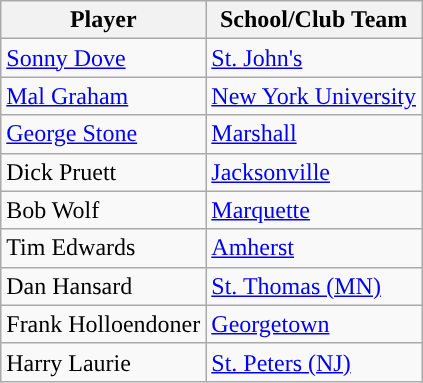<table class="wikitable sortable sortable">
<tr>
<th>Player</th>
<th>School/Club Team</th>
</tr>
<tr>
<td><a href='#'>Sonny Dove</a></td>
<td><a href='#'>St. John's</a></td>
</tr>
<tr>
<td><a href='#'>Mal Graham</a></td>
<td><a href='#'>New York University</a></td>
</tr>
<tr>
<td><a href='#'>George Stone</a></td>
<td><a href='#'>Marshall</a></td>
</tr>
<tr>
<td>Dick Pruett</td>
<td><a href='#'>Jacksonville</a></td>
</tr>
<tr>
<td>Bob Wolf</td>
<td><a href='#'>Marquette</a></td>
</tr>
<tr>
<td>Tim Edwards</td>
<td><a href='#'>Amherst</a></td>
</tr>
<tr>
<td>Dan Hansard</td>
<td><a href='#'>St. Thomas (MN)</a></td>
</tr>
<tr>
<td>Frank Holloendoner</td>
<td><a href='#'>Georgetown</a></td>
</tr>
<tr>
<td>Harry Laurie</td>
<td><a href='#'>St. Peters (NJ)</a></td>
</tr>
</table>
